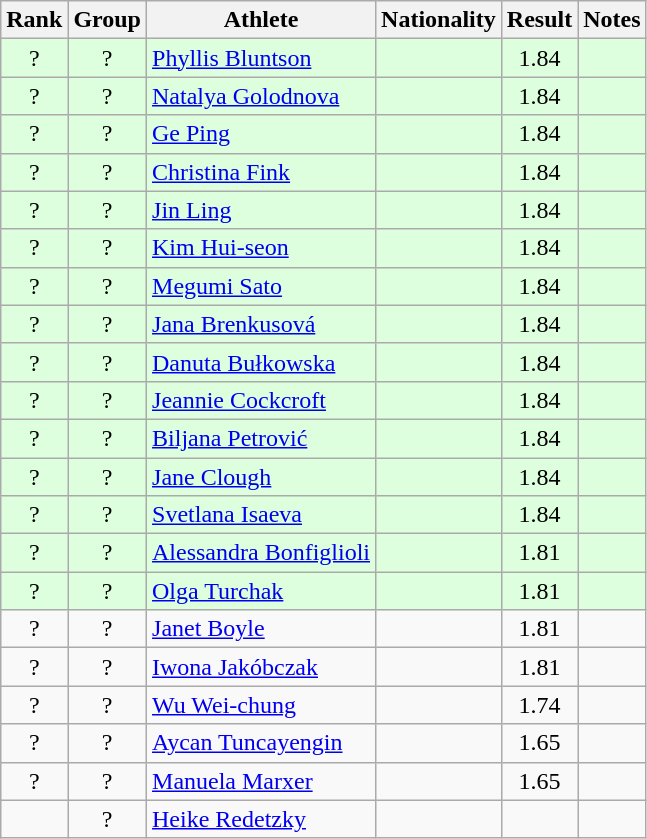<table class="wikitable sortable" style="text-align:center">
<tr>
<th>Rank</th>
<th>Group</th>
<th>Athlete</th>
<th>Nationality</th>
<th>Result</th>
<th>Notes</th>
</tr>
<tr bgcolor=ddffdd>
<td>?</td>
<td>?</td>
<td align=left><a href='#'>Phyllis Bluntson</a></td>
<td align=left></td>
<td>1.84</td>
<td></td>
</tr>
<tr bgcolor=ddffdd>
<td>?</td>
<td>?</td>
<td align=left><a href='#'>Natalya Golodnova</a></td>
<td align=left></td>
<td>1.84</td>
<td></td>
</tr>
<tr bgcolor=ddffdd>
<td>?</td>
<td>?</td>
<td align=left><a href='#'>Ge Ping</a></td>
<td align=left></td>
<td>1.84</td>
<td></td>
</tr>
<tr bgcolor=ddffdd>
<td>?</td>
<td>?</td>
<td align=left><a href='#'>Christina Fink</a></td>
<td align=left></td>
<td>1.84</td>
<td></td>
</tr>
<tr bgcolor=ddffdd>
<td>?</td>
<td>?</td>
<td align=left><a href='#'>Jin Ling</a></td>
<td align=left></td>
<td>1.84</td>
<td></td>
</tr>
<tr bgcolor=ddffdd>
<td>?</td>
<td>?</td>
<td align=left><a href='#'>Kim Hui-seon</a></td>
<td align=left></td>
<td>1.84</td>
<td></td>
</tr>
<tr bgcolor=ddffdd>
<td>?</td>
<td>?</td>
<td align=left><a href='#'>Megumi Sato</a></td>
<td align=left></td>
<td>1.84</td>
<td></td>
</tr>
<tr bgcolor=ddffdd>
<td>?</td>
<td>?</td>
<td align=left><a href='#'>Jana Brenkusová</a></td>
<td align=left></td>
<td>1.84</td>
<td></td>
</tr>
<tr bgcolor=ddffdd>
<td>?</td>
<td>?</td>
<td align=left><a href='#'>Danuta Bułkowska</a></td>
<td align=left></td>
<td>1.84</td>
<td></td>
</tr>
<tr bgcolor=ddffdd>
<td>?</td>
<td>?</td>
<td align=left><a href='#'>Jeannie Cockcroft</a></td>
<td align=left></td>
<td>1.84</td>
<td></td>
</tr>
<tr bgcolor=ddffdd>
<td>?</td>
<td>?</td>
<td align=left><a href='#'>Biljana Petrović</a></td>
<td align=left></td>
<td>1.84</td>
<td></td>
</tr>
<tr bgcolor=ddffdd>
<td>?</td>
<td>?</td>
<td align=left><a href='#'>Jane Clough</a></td>
<td align=left></td>
<td>1.84</td>
<td></td>
</tr>
<tr bgcolor=ddffdd>
<td>?</td>
<td>?</td>
<td align=left><a href='#'>Svetlana Isaeva</a></td>
<td align=left></td>
<td>1.84</td>
<td></td>
</tr>
<tr bgcolor=ddffdd>
<td>?</td>
<td>?</td>
<td align=left><a href='#'>Alessandra Bonfiglioli</a></td>
<td align=left></td>
<td>1.81</td>
<td></td>
</tr>
<tr bgcolor=ddffdd>
<td>?</td>
<td>?</td>
<td align=left><a href='#'>Olga Turchak</a></td>
<td align=left></td>
<td>1.81</td>
<td></td>
</tr>
<tr>
<td>?</td>
<td>?</td>
<td align=left><a href='#'>Janet Boyle</a></td>
<td align=left></td>
<td>1.81</td>
<td></td>
</tr>
<tr>
<td>?</td>
<td>?</td>
<td align=left><a href='#'>Iwona Jakóbczak</a></td>
<td align=left></td>
<td>1.81</td>
<td></td>
</tr>
<tr>
<td>?</td>
<td>?</td>
<td align=left><a href='#'>Wu Wei-chung</a></td>
<td align=left></td>
<td>1.74</td>
<td></td>
</tr>
<tr>
<td>?</td>
<td>?</td>
<td align=left><a href='#'>Aycan Tuncayengin</a></td>
<td align=left></td>
<td>1.65</td>
<td></td>
</tr>
<tr>
<td>?</td>
<td>?</td>
<td align=left><a href='#'>Manuela Marxer</a></td>
<td align=left></td>
<td>1.65</td>
<td></td>
</tr>
<tr>
<td></td>
<td>?</td>
<td align=left><a href='#'>Heike Redetzky</a></td>
<td align=left></td>
<td></td>
<td></td>
</tr>
</table>
